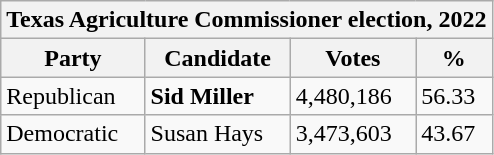<table class="wikitable">
<tr>
<th colspan="4">Texas Agriculture Commissioner election, 2022</th>
</tr>
<tr>
<th>Party</th>
<th>Candidate</th>
<th>Votes</th>
<th>%</th>
</tr>
<tr>
<td>Republican</td>
<td><strong>Sid Miller</strong></td>
<td>4,480,186</td>
<td>56.33</td>
</tr>
<tr>
<td>Democratic</td>
<td>Susan Hays</td>
<td>3,473,603</td>
<td>43.67</td>
</tr>
</table>
